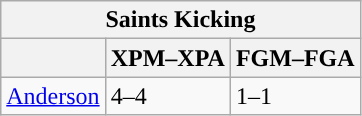<table class="wikitable">
<tr>
<th colspan="3">Saints Kicking</th>
</tr>
<tr>
<th></th>
<th>XPM–XPA</th>
<th>FGM–FGA</th>
</tr>
<tr>
<td><a href='#'>Anderson</a></td>
<td>4–4</td>
<td>1–1</td>
</tr>
</table>
